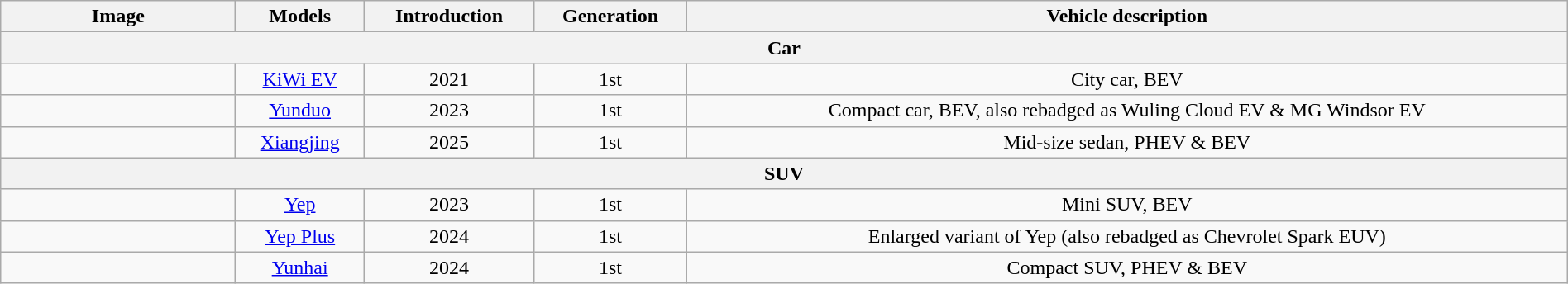<table class="wikitable sortable" style="text-align: center; width: 100%">
<tr>
<th class="unsortable" width="15%">Image</th>
<th>Models</th>
<th>Introduction</th>
<th class="unsortable">Generation</th>
<th>Vehicle description</th>
</tr>
<tr>
<th colspan="5">Car</th>
</tr>
<tr>
<td></td>
<td><a href='#'>KiWi EV</a></td>
<td>2021</td>
<td>1st</td>
<td>City car, BEV</td>
</tr>
<tr>
<td></td>
<td><a href='#'>Yunduo</a></td>
<td>2023</td>
<td>1st</td>
<td>Compact car, BEV, also rebadged as Wuling Cloud EV & MG Windsor EV</td>
</tr>
<tr>
<td></td>
<td><a href='#'>Xiangjing</a></td>
<td>2025</td>
<td>1st</td>
<td>Mid-size sedan, PHEV & BEV</td>
</tr>
<tr>
<th colspan="5">SUV</th>
</tr>
<tr>
<td></td>
<td><a href='#'>Yep</a></td>
<td>2023</td>
<td>1st</td>
<td>Mini SUV, BEV</td>
</tr>
<tr>
<td></td>
<td><a href='#'>Yep Plus</a></td>
<td>2024</td>
<td>1st</td>
<td>Enlarged variant of Yep (also rebadged as Chevrolet Spark EUV)</td>
</tr>
<tr>
<td></td>
<td><a href='#'>Yunhai</a></td>
<td>2024</td>
<td>1st</td>
<td>Compact SUV, PHEV & BEV</td>
</tr>
</table>
